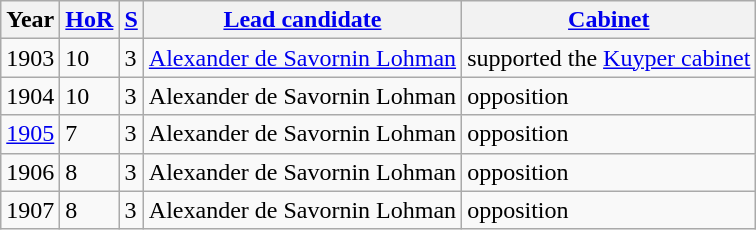<table class="wikitable sortable plainrowheaders">
<tr>
<th>Year</th>
<th><a href='#'>HoR</a></th>
<th><a href='#'>S</a></th>
<th><a href='#'>Lead candidate</a></th>
<th><a href='#'>Cabinet</a></th>
</tr>
<tr>
<td>1903</td>
<td>10</td>
<td>3</td>
<td><a href='#'>Alexander de Savornin Lohman</a></td>
<td>supported the <a href='#'>Kuyper cabinet</a></td>
</tr>
<tr>
<td>1904</td>
<td>10</td>
<td>3</td>
<td>Alexander de Savornin Lohman</td>
<td>opposition</td>
</tr>
<tr>
<td><a href='#'>1905</a></td>
<td>7</td>
<td>3</td>
<td>Alexander de Savornin Lohman</td>
<td>opposition</td>
</tr>
<tr>
<td>1906</td>
<td>8</td>
<td>3</td>
<td>Alexander de Savornin Lohman</td>
<td>opposition</td>
</tr>
<tr>
<td>1907</td>
<td>8</td>
<td>3</td>
<td>Alexander de Savornin Lohman</td>
<td>opposition</td>
</tr>
</table>
